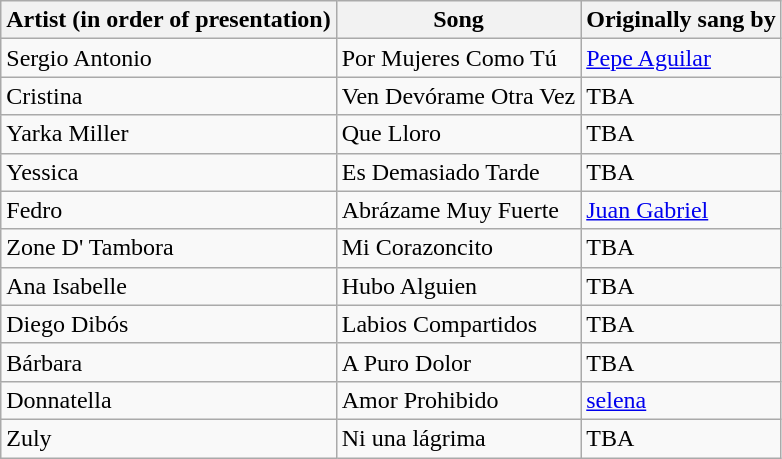<table class="wikitable sortable">
<tr>
<th>Artist (in order of presentation)</th>
<th>Song</th>
<th>Originally sang by</th>
</tr>
<tr>
<td>Sergio Antonio</td>
<td>Por Mujeres Como Tú</td>
<td><a href='#'>Pepe Aguilar</a></td>
</tr>
<tr>
<td>Cristina</td>
<td>Ven Devórame Otra Vez</td>
<td>TBA</td>
</tr>
<tr>
<td>Yarka Miller</td>
<td>Que Lloro</td>
<td>TBA</td>
</tr>
<tr>
<td>Yessica</td>
<td>Es Demasiado Tarde</td>
<td>TBA</td>
</tr>
<tr>
<td>Fedro</td>
<td>Abrázame Muy Fuerte</td>
<td><a href='#'>Juan Gabriel</a></td>
</tr>
<tr>
<td>Zone D' Tambora</td>
<td>Mi Corazoncito</td>
<td>TBA</td>
</tr>
<tr>
<td>Ana Isabelle</td>
<td>Hubo Alguien</td>
<td>TBA</td>
</tr>
<tr>
<td>Diego Dibós</td>
<td>Labios Compartidos</td>
<td>TBA</td>
</tr>
<tr>
<td>Bárbara</td>
<td>A Puro Dolor</td>
<td>TBA</td>
</tr>
<tr>
<td>Donnatella</td>
<td>Amor Prohibido</td>
<td><a href='#'>selena</a></td>
</tr>
<tr>
<td>Zuly</td>
<td>Ni una lágrima</td>
<td>TBA</td>
</tr>
</table>
